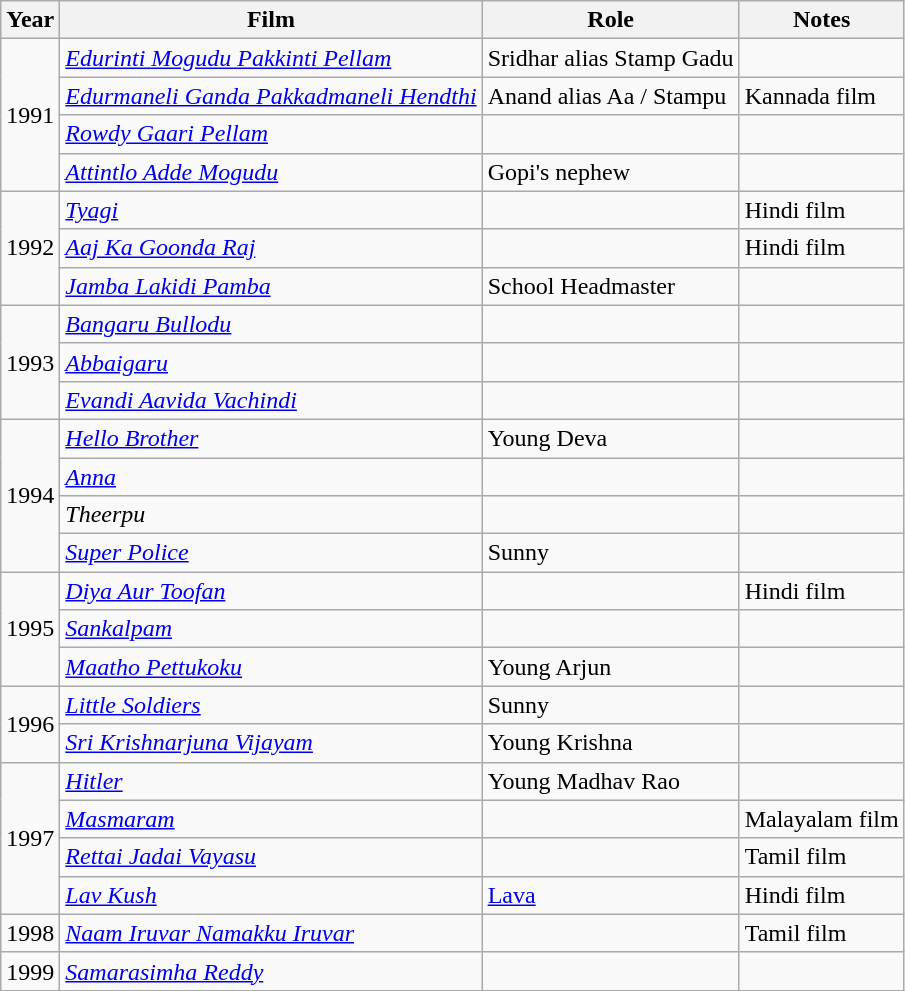<table class="wikitable sortable">
<tr>
<th>Year</th>
<th>Film</th>
<th>Role</th>
<th>Notes</th>
</tr>
<tr>
<td rowspan="4">1991</td>
<td><em><a href='#'>Edurinti Mogudu Pakkinti Pellam</a></em></td>
<td>Sridhar alias Stamp Gadu</td>
<td></td>
</tr>
<tr>
<td><em><a href='#'>Edurmaneli Ganda Pakkadmaneli Hendthi</a></em></td>
<td>Anand alias Aa / Stampu</td>
<td>Kannada film</td>
</tr>
<tr>
<td><em><a href='#'>Rowdy Gaari Pellam</a></em></td>
<td></td>
<td></td>
</tr>
<tr>
<td><em><a href='#'>Attintlo Adde Mogudu</a></em></td>
<td>Gopi's nephew</td>
<td></td>
</tr>
<tr>
<td rowspan="3">1992</td>
<td><em><a href='#'>Tyagi</a></em></td>
<td></td>
<td>Hindi film</td>
</tr>
<tr>
<td><em><a href='#'>Aaj Ka Goonda Raj</a></em></td>
<td></td>
<td>Hindi film</td>
</tr>
<tr>
<td><em><a href='#'>Jamba Lakidi Pamba</a></em></td>
<td>School Headmaster</td>
<td></td>
</tr>
<tr>
<td rowspan="3">1993</td>
<td><em><a href='#'>Bangaru Bullodu</a></em></td>
<td></td>
<td></td>
</tr>
<tr>
<td><em><a href='#'>Abbaigaru</a></em></td>
<td></td>
<td></td>
</tr>
<tr>
<td><em><a href='#'>Evandi Aavida Vachindi</a></em></td>
<td></td>
<td></td>
</tr>
<tr>
<td rowspan="4">1994</td>
<td><em><a href='#'>Hello Brother</a></em></td>
<td>Young Deva</td>
<td></td>
</tr>
<tr>
<td><em><a href='#'>Anna</a></em></td>
<td></td>
<td></td>
</tr>
<tr>
<td><em>Theerpu</em></td>
<td></td>
<td></td>
</tr>
<tr>
<td><em><a href='#'>Super Police</a></em></td>
<td>Sunny</td>
<td></td>
</tr>
<tr>
<td rowspan="3">1995</td>
<td><em><a href='#'>Diya Aur Toofan</a></em></td>
<td></td>
<td>Hindi film</td>
</tr>
<tr>
<td><em><a href='#'>Sankalpam</a></em></td>
<td></td>
<td></td>
</tr>
<tr>
<td><em><a href='#'>Maatho Pettukoku</a></em></td>
<td>Young Arjun</td>
<td></td>
</tr>
<tr>
<td rowspan="2">1996</td>
<td><em><a href='#'>Little Soldiers</a></em></td>
<td>Sunny</td>
<td></td>
</tr>
<tr>
<td><em><a href='#'>Sri Krishnarjuna Vijayam</a></em></td>
<td>Young Krishna</td>
<td></td>
</tr>
<tr>
<td rowspan="4">1997</td>
<td><em><a href='#'>Hitler</a></em></td>
<td>Young Madhav Rao</td>
<td></td>
</tr>
<tr>
<td><em><a href='#'>Masmaram</a></em></td>
<td></td>
<td>Malayalam film</td>
</tr>
<tr>
<td><em><a href='#'>Rettai Jadai Vayasu</a></em></td>
<td></td>
<td>Tamil film</td>
</tr>
<tr>
<td><em><a href='#'>Lav Kush</a></em></td>
<td><a href='#'>Lava</a></td>
<td>Hindi film</td>
</tr>
<tr>
<td>1998</td>
<td><em><a href='#'>Naam Iruvar Namakku Iruvar</a></em></td>
<td></td>
<td>Tamil film</td>
</tr>
<tr>
<td>1999</td>
<td><em><a href='#'>Samarasimha Reddy</a></em></td>
<td></td>
<td></td>
</tr>
</table>
